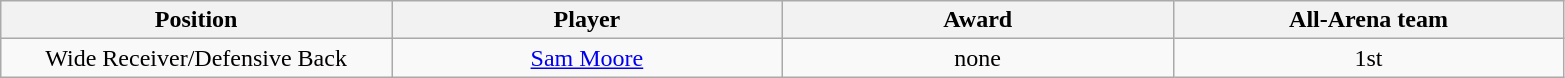<table class="wikitable sortable">
<tr>
<th bgcolor="#DDDDFF" width="20%">Position</th>
<th bgcolor="#DDDDFF" width="20%">Player</th>
<th bgcolor="#DDDDFF" width="20%">Award</th>
<th bgcolor="#DDDDFF" width="20%">All-Arena team</th>
</tr>
<tr align="center">
<td>Wide Receiver/Defensive Back</td>
<td><a href='#'>Sam Moore</a></td>
<td>none</td>
<td>1st</td>
</tr>
</table>
